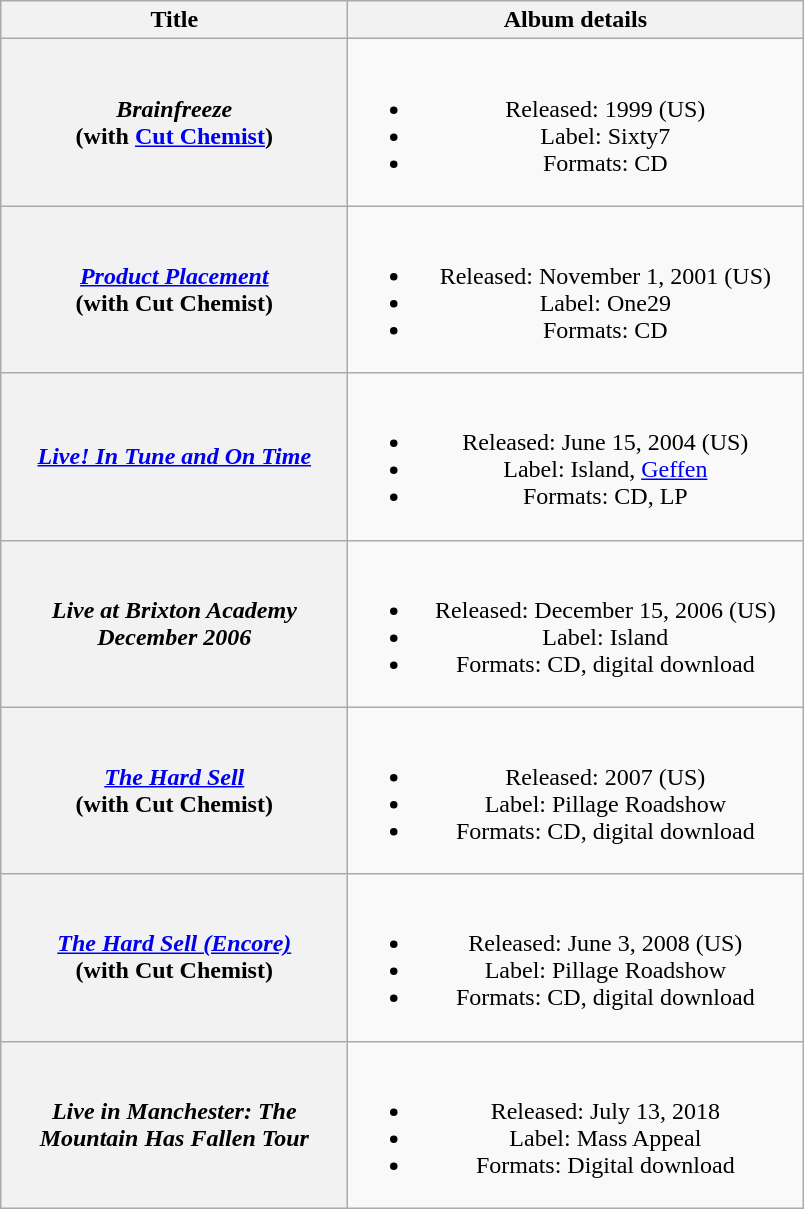<table class="wikitable plainrowheaders" style="text-align:center;">
<tr>
<th scope="col" style="width:14em;">Title</th>
<th scope="col" style="width:18.5em;">Album details</th>
</tr>
<tr>
<th scope="row"><em>Brainfreeze</em><br><span>(with <a href='#'>Cut Chemist</a>)</span></th>
<td><br><ul><li>Released: 1999 <span>(US)</span></li><li>Label: Sixty7</li><li>Formats: CD</li></ul></td>
</tr>
<tr>
<th scope="row"><em><a href='#'>Product Placement</a></em><br><span>(with Cut Chemist)</span></th>
<td><br><ul><li>Released: November 1, 2001 <span>(US)</span></li><li>Label: One29</li><li>Formats: CD</li></ul></td>
</tr>
<tr>
<th scope="row"><em><a href='#'>Live! In Tune and On Time</a></em></th>
<td><br><ul><li>Released: June 15, 2004 <span>(US)</span></li><li>Label: Island, <a href='#'>Geffen</a></li><li>Formats: CD, LP</li></ul></td>
</tr>
<tr>
<th scope="row"><em>Live at Brixton Academy December 2006</em></th>
<td><br><ul><li>Released: December 15, 2006 <span>(US)</span></li><li>Label: Island</li><li>Formats: CD, digital download</li></ul></td>
</tr>
<tr>
<th scope="row"><em><a href='#'>The Hard Sell</a></em><br><span>(with Cut Chemist)</span></th>
<td><br><ul><li>Released: 2007 <span>(US)</span></li><li>Label: Pillage Roadshow</li><li>Formats: CD, digital download</li></ul></td>
</tr>
<tr>
<th scope="row"><em><a href='#'>The Hard Sell (Encore)</a></em><br><span>(with Cut Chemist)</span></th>
<td><br><ul><li>Released: June 3, 2008 <span>(US)</span></li><li>Label: Pillage Roadshow</li><li>Formats: CD, digital download</li></ul></td>
</tr>
<tr>
<th scope="row"><em>Live in Manchester: The Mountain Has Fallen Tour</em></th>
<td><br><ul><li>Released: July 13, 2018</li><li>Label: Mass Appeal</li><li>Formats: Digital download</li></ul></td>
</tr>
</table>
